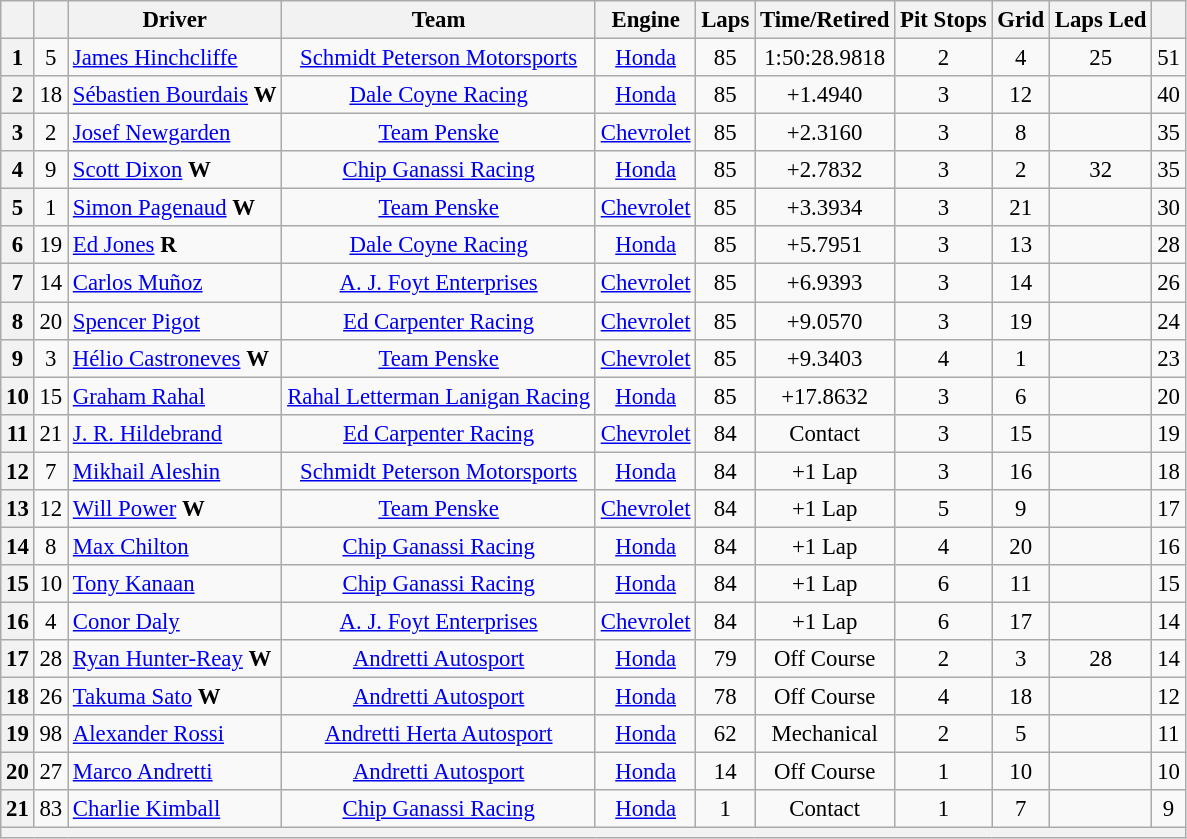<table class="wikitable" style="text-align:center; font-size: 95%;">
<tr>
<th></th>
<th></th>
<th>Driver</th>
<th>Team</th>
<th>Engine</th>
<th>Laps</th>
<th>Time/Retired</th>
<th>Pit Stops</th>
<th>Grid</th>
<th>Laps Led</th>
<th></th>
</tr>
<tr>
<th>1</th>
<td>5</td>
<td align="left"> <a href='#'>James Hinchcliffe</a></td>
<td><a href='#'>Schmidt Peterson Motorsports</a></td>
<td><a href='#'>Honda</a></td>
<td>85</td>
<td>1:50:28.9818</td>
<td>2</td>
<td>4</td>
<td>25</td>
<td>51</td>
</tr>
<tr>
<th>2</th>
<td>18</td>
<td align="left"> <a href='#'>Sébastien Bourdais</a> <strong><span>W</span></strong></td>
<td><a href='#'>Dale Coyne Racing</a></td>
<td><a href='#'>Honda</a></td>
<td>85</td>
<td>+1.4940</td>
<td>3</td>
<td>12</td>
<td></td>
<td>40</td>
</tr>
<tr>
<th>3</th>
<td>2</td>
<td align="left"> <a href='#'>Josef Newgarden</a></td>
<td><a href='#'>Team Penske</a></td>
<td><a href='#'>Chevrolet</a></td>
<td>85</td>
<td>+2.3160</td>
<td>3</td>
<td>8</td>
<td></td>
<td>35</td>
</tr>
<tr>
<th>4</th>
<td>9</td>
<td align="left"> <a href='#'>Scott Dixon</a> <strong><span>W</span></strong></td>
<td><a href='#'>Chip Ganassi Racing</a></td>
<td><a href='#'>Honda</a></td>
<td>85</td>
<td>+2.7832</td>
<td>3</td>
<td>2</td>
<td>32</td>
<td>35</td>
</tr>
<tr>
<th>5</th>
<td>1</td>
<td align="left"> <a href='#'>Simon Pagenaud</a> <strong><span>W</span></strong></td>
<td><a href='#'>Team Penske</a></td>
<td><a href='#'>Chevrolet</a></td>
<td>85</td>
<td>+3.3934</td>
<td>3</td>
<td>21</td>
<td></td>
<td>30</td>
</tr>
<tr>
<th>6</th>
<td>19</td>
<td align="left"> <a href='#'>Ed Jones</a> <strong><span>R</span></strong></td>
<td><a href='#'>Dale Coyne Racing</a></td>
<td><a href='#'>Honda</a></td>
<td>85</td>
<td>+5.7951</td>
<td>3</td>
<td>13</td>
<td></td>
<td>28</td>
</tr>
<tr>
<th>7</th>
<td>14</td>
<td align="left"> <a href='#'>Carlos Muñoz</a></td>
<td><a href='#'>A. J. Foyt Enterprises</a></td>
<td><a href='#'>Chevrolet</a></td>
<td>85</td>
<td>+6.9393</td>
<td>3</td>
<td>14</td>
<td></td>
<td>26</td>
</tr>
<tr>
<th>8</th>
<td>20</td>
<td align="left"> <a href='#'>Spencer Pigot</a></td>
<td><a href='#'>Ed Carpenter Racing</a></td>
<td><a href='#'>Chevrolet</a></td>
<td>85</td>
<td>+9.0570</td>
<td>3</td>
<td>19</td>
<td></td>
<td>24</td>
</tr>
<tr>
<th>9</th>
<td>3</td>
<td align="left"> <a href='#'>Hélio Castroneves</a> <strong><span>W</span></strong></td>
<td><a href='#'>Team Penske</a></td>
<td><a href='#'>Chevrolet</a></td>
<td>85</td>
<td>+9.3403</td>
<td>4</td>
<td>1</td>
<td></td>
<td>23</td>
</tr>
<tr>
<th>10</th>
<td>15</td>
<td align="left"> <a href='#'>Graham Rahal</a></td>
<td><a href='#'>Rahal Letterman Lanigan Racing</a></td>
<td><a href='#'>Honda</a></td>
<td>85</td>
<td>+17.8632</td>
<td>3</td>
<td>6</td>
<td></td>
<td>20</td>
</tr>
<tr>
<th>11</th>
<td>21</td>
<td align="left"> <a href='#'>J. R. Hildebrand</a></td>
<td><a href='#'>Ed Carpenter Racing</a></td>
<td><a href='#'>Chevrolet</a></td>
<td>84</td>
<td>Contact</td>
<td>3</td>
<td>15</td>
<td></td>
<td>19</td>
</tr>
<tr>
<th>12</th>
<td>7</td>
<td align="left"> <a href='#'>Mikhail Aleshin</a></td>
<td><a href='#'>Schmidt Peterson Motorsports</a></td>
<td><a href='#'>Honda</a></td>
<td>84</td>
<td>+1 Lap</td>
<td>3</td>
<td>16</td>
<td></td>
<td>18</td>
</tr>
<tr>
<th>13</th>
<td>12</td>
<td align="left"> <a href='#'>Will Power</a> <strong><span>W</span></strong></td>
<td><a href='#'>Team Penske</a></td>
<td><a href='#'>Chevrolet</a></td>
<td>84</td>
<td>+1 Lap</td>
<td>5</td>
<td>9</td>
<td></td>
<td>17</td>
</tr>
<tr>
<th>14</th>
<td>8</td>
<td align="left"> <a href='#'>Max Chilton</a></td>
<td><a href='#'>Chip Ganassi Racing</a></td>
<td><a href='#'>Honda</a></td>
<td>84</td>
<td>+1 Lap</td>
<td>4</td>
<td>20</td>
<td></td>
<td>16</td>
</tr>
<tr>
<th>15</th>
<td>10</td>
<td align="left"> <a href='#'>Tony Kanaan</a></td>
<td><a href='#'>Chip Ganassi Racing</a></td>
<td><a href='#'>Honda</a></td>
<td>84</td>
<td>+1 Lap</td>
<td>6</td>
<td>11</td>
<td></td>
<td>15</td>
</tr>
<tr>
<th>16</th>
<td>4</td>
<td align="left"> <a href='#'>Conor Daly</a></td>
<td><a href='#'>A. J. Foyt Enterprises</a></td>
<td><a href='#'>Chevrolet</a></td>
<td>84</td>
<td>+1 Lap</td>
<td>6</td>
<td>17</td>
<td></td>
<td>14</td>
</tr>
<tr>
<th>17</th>
<td>28</td>
<td align="left"> <a href='#'>Ryan Hunter-Reay</a> <strong><span>W</span></strong></td>
<td><a href='#'>Andretti Autosport</a></td>
<td><a href='#'>Honda</a></td>
<td>79</td>
<td>Off Course</td>
<td>2</td>
<td>3</td>
<td>28</td>
<td>14</td>
</tr>
<tr>
<th>18</th>
<td>26</td>
<td align="left"> <a href='#'>Takuma Sato</a> <strong><span>W</span></strong></td>
<td><a href='#'>Andretti Autosport</a></td>
<td><a href='#'>Honda</a></td>
<td>78</td>
<td>Off Course</td>
<td>4</td>
<td>18</td>
<td></td>
<td>12</td>
</tr>
<tr>
<th>19</th>
<td>98</td>
<td align="left"> <a href='#'>Alexander Rossi</a></td>
<td><a href='#'>Andretti Herta Autosport</a></td>
<td><a href='#'>Honda</a></td>
<td>62</td>
<td>Mechanical</td>
<td>2</td>
<td>5</td>
<td></td>
<td>11</td>
</tr>
<tr>
<th>20</th>
<td>27</td>
<td align="left"> <a href='#'>Marco Andretti</a></td>
<td><a href='#'>Andretti Autosport</a></td>
<td><a href='#'>Honda</a></td>
<td>14</td>
<td>Off Course</td>
<td>1</td>
<td>10</td>
<td></td>
<td>10</td>
</tr>
<tr>
<th>21</th>
<td>83</td>
<td align="left"> <a href='#'>Charlie Kimball</a></td>
<td><a href='#'>Chip Ganassi Racing</a></td>
<td><a href='#'>Honda</a></td>
<td>1</td>
<td>Contact</td>
<td>1</td>
<td>7</td>
<td></td>
<td>9</td>
</tr>
<tr>
<th colspan=11></th>
</tr>
</table>
